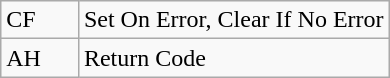<table class="wikitable">
<tr>
<td width="20%">CF</td>
<td width="80%">Set On Error, Clear If No Error</td>
</tr>
<tr>
<td width="20%">AH</td>
<td width="80%">Return Code</td>
</tr>
</table>
